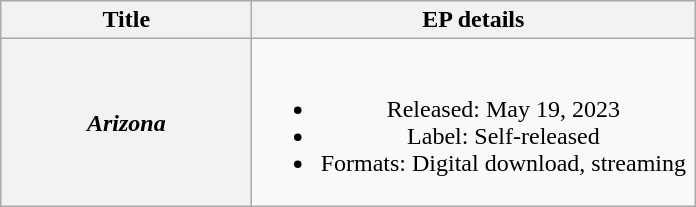<table class="wikitable plainrowheaders" style="text-align:center;">
<tr>
<th scope="col" style="width:10em;">Title</th>
<th scope="col" style="width:18em;">EP details</th>
</tr>
<tr>
<th scope="row"><em>Arizona</em></th>
<td><br><ul><li>Released: May 19, 2023</li><li>Label: Self-released</li><li>Formats: Digital download, streaming</li></ul></td>
</tr>
</table>
